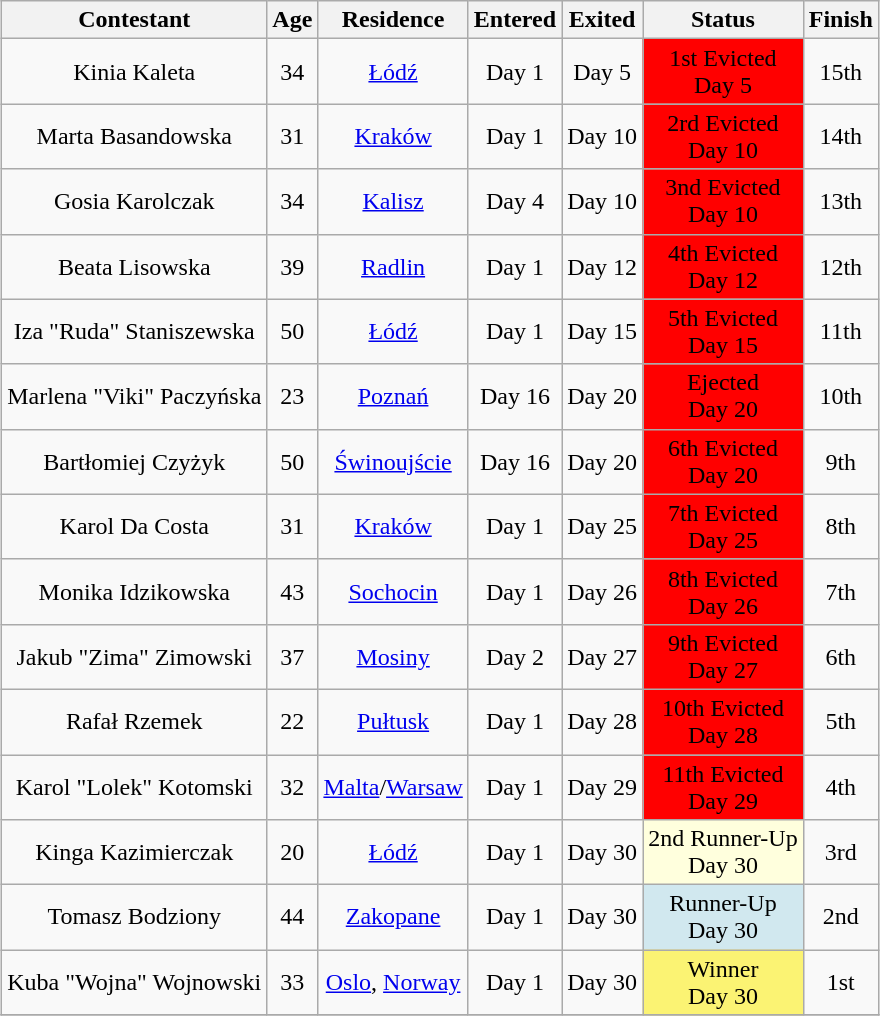<table class="wikitable sortable" style="margin:auto; text-align:center">
<tr>
<th>Contestant</th>
<th>Age</th>
<th>Residence</th>
<th>Entered</th>
<th>Exited</th>
<th>Status</th>
<th>Finish</th>
</tr>
<tr>
<td>Kinia Kaleta</td>
<td>34</td>
<td><a href='#'>Łódź</a></td>
<td>Day 1</td>
<td>Day 5</td>
<td style="background:#ff0000;text-align:center;">1st Evicted<br>Day 5</td>
<td>15th</td>
</tr>
<tr>
<td>Marta Basandowska</td>
<td>31</td>
<td><a href='#'>Kraków</a></td>
<td>Day 1</td>
<td>Day 10</td>
<td style="background:#ff0000;text-align:center;">2rd Evicted<br>Day 10</td>
<td>14th</td>
</tr>
<tr>
<td>Gosia Karolczak</td>
<td>34</td>
<td><a href='#'>Kalisz</a></td>
<td>Day 4</td>
<td>Day 10</td>
<td style="background:#ff0000;text-align:center;">3nd Evicted<br>Day 10</td>
<td>13th</td>
</tr>
<tr>
<td>Beata Lisowska</td>
<td>39</td>
<td><a href='#'>Radlin</a></td>
<td>Day 1</td>
<td>Day 12</td>
<td style="background:#ff0000;">4th Evicted<br>Day 12</td>
<td>12th</td>
</tr>
<tr>
<td>Iza "Ruda" Staniszewska</td>
<td>50</td>
<td><a href='#'>Łódź</a></td>
<td>Day 1</td>
<td>Day 15</td>
<td style="background:#ff0000;">5th Evicted<br>Day 15</td>
<td>11th</td>
</tr>
<tr>
<td>Marlena "Viki" Paczyńska</td>
<td>23</td>
<td><a href='#'>Poznań</a></td>
<td>Day 16</td>
<td>Day 20</td>
<td style="background:#ff0000;">Ejected<br>Day 20</td>
<td>10th</td>
</tr>
<tr>
<td>Bartłomiej Czyżyk</td>
<td>50</td>
<td><a href='#'>Świnoujście</a></td>
<td>Day 16</td>
<td>Day 20</td>
<td style="background:#ff0000;">6th Evicted<br>Day 20</td>
<td>9th</td>
</tr>
<tr>
<td>Karol Da Costa</td>
<td>31</td>
<td><a href='#'>Kraków</a></td>
<td>Day 1</td>
<td>Day 25</td>
<td style="background:#ff0000;">7th Evicted<br>Day 25</td>
<td>8th</td>
</tr>
<tr>
<td>Monika Idzikowska</td>
<td>43</td>
<td><a href='#'>Sochocin</a></td>
<td>Day 1</td>
<td>Day 26</td>
<td style="background:#ff0000;">8th Evicted<br>Day 26</td>
<td>7th</td>
</tr>
<tr>
<td>Jakub "Zima" Zimowski</td>
<td>37</td>
<td><a href='#'>Mosiny</a></td>
<td>Day 2</td>
<td>Day 27</td>
<td style="background:#ff0000;">9th Evicted<br>Day 27</td>
<td>6th</td>
</tr>
<tr>
<td>Rafał Rzemek</td>
<td>22</td>
<td><a href='#'>Pułtusk</a></td>
<td>Day 1</td>
<td>Day 28</td>
<td style="background:#ff0000;">10th Evicted<br>Day 28</td>
<td>5th</td>
</tr>
<tr>
<td>Karol "Lolek" Kotomski</td>
<td>32</td>
<td><a href='#'>Malta</a>/<a href='#'>Warsaw</a></td>
<td>Day 1</td>
<td>Day 29</td>
<td style="background:#ff0000;">11th Evicted<br>Day 29</td>
<td>4th</td>
</tr>
<tr>
<td>Kinga Kazimierczak</td>
<td>20</td>
<td><a href='#'>Łódź</a></td>
<td>Day 1</td>
<td>Day 30</td>
<td style="background:#ffffdd;">2nd Runner-Up<br>Day 30</td>
<td>3rd</td>
</tr>
<tr>
<td>Tomasz Bodziony</td>
<td>44</td>
<td><a href='#'>Zakopane</a></td>
<td>Day 1</td>
<td>Day 30</td>
<td style="background:#D1E8EF;">Runner-Up<br>Day 30</td>
<td>2nd</td>
</tr>
<tr>
<td>Kuba "Wojna" Wojnowski</td>
<td>33</td>
<td><a href='#'>Oslo</a>, <a href='#'>Norway</a></td>
<td>Day 1</td>
<td>Day 30</td>
<td style="background:#FBF373;">Winner<br>Day 30</td>
<td>1st</td>
</tr>
<tr>
</tr>
</table>
